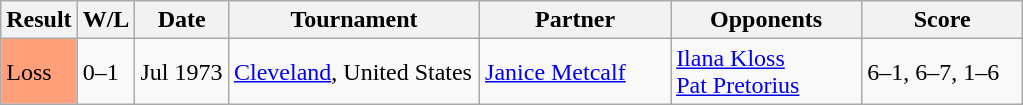<table class="sortable wikitable">
<tr>
<th style="width:40px">Result</th>
<th style="width:30px" class="unsortable">W/L</th>
<th style="width:55px">Date</th>
<th style="width:160px">Tournament</th>
<th style="width:120px">Partner</th>
<th style="width:120px">Opponents</th>
<th style="width:100px" class="unsortable">Score</th>
</tr>
<tr>
<td style="background:#ffa07a;">Loss</td>
<td>0–1</td>
<td>Jul 1973</td>
<td><a href='#'>Cleveland</a>, United States</td>
<td> <a href='#'>Janice Metcalf</a></td>
<td> <a href='#'>Ilana Kloss</a> <br>  <a href='#'>Pat Pretorius</a></td>
<td>6–1, 6–7, 1–6</td>
</tr>
</table>
